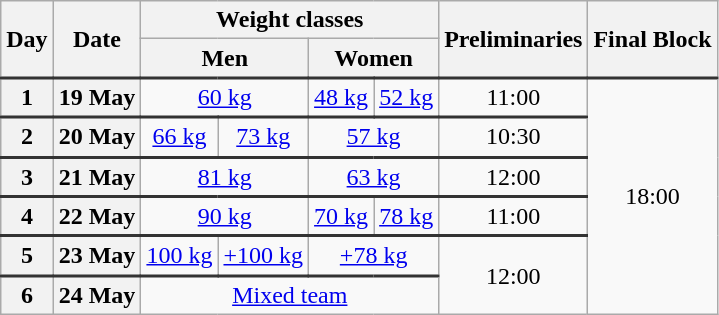<table class=wikitable style="text-align:center;">
<tr>
<th rowspan=2>Day</th>
<th rowspan=2>Date</th>
<th colspan=4>Weight classes</th>
<th rowspan=2>Preliminaries</th>
<th rowspan=2>Final Block</th>
</tr>
<tr>
<th colspan=2>Men</th>
<th colspan=2>Women</th>
</tr>
<tr style="border-top: 2px solid #333333;">
<th>1</th>
<th>19 May</th>
<td align=center colspan=2><a href='#'>60 kg</a></td>
<td><a href='#'>48 kg</a></td>
<td><a href='#'>52 kg</a></td>
<td>11:00</td>
<td rowspan=6>18:00</td>
</tr>
<tr style="border-top: 2px solid #333333;">
<th>2</th>
<th>20 May</th>
<td><a href='#'>66 kg</a></td>
<td><a href='#'>73 kg</a></td>
<td align=center colspan=2><a href='#'>57 kg</a></td>
<td>10:30</td>
</tr>
<tr style="border-top: 2px solid #333333;">
<th>3</th>
<th>21 May</th>
<td align=center colspan=2><a href='#'>81 kg</a></td>
<td align=center colspan=2><a href='#'>63 kg</a></td>
<td>12:00</td>
</tr>
<tr style="border-top: 2px solid #333333;">
<th>4</th>
<th>22 May</th>
<td align=center colspan=2><a href='#'>90 kg</a></td>
<td><a href='#'>70 kg</a></td>
<td><a href='#'>78 kg</a></td>
<td>11:00</td>
</tr>
<tr style="border-top: 2px solid #333333;">
<th>5</th>
<th>23 May</th>
<td><a href='#'>100 kg</a></td>
<td><a href='#'>+100 kg</a></td>
<td align=center colspan=2><a href='#'>+78 kg</a></td>
<td rowspan=2>12:00</td>
</tr>
<tr style="border-top: 2px solid #333333;">
<th>6</th>
<th>24 May</th>
<td align=center colspan=4><a href='#'>Mixed team</a></td>
</tr>
</table>
